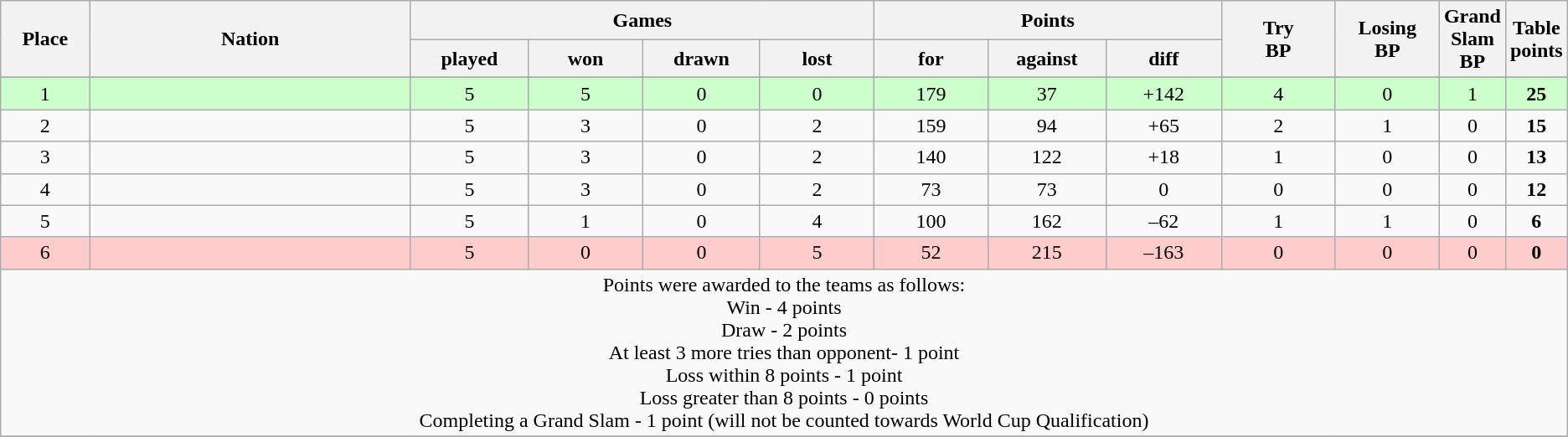<table class="wikitable">
<tr>
<th rowspan=2 width="6%">Place</th>
<th rowspan=2 width="23%">Nation</th>
<th colspan=4 width="40%">Games</th>
<th colspan=3 width="24%">Points</th>
<th rowspan=2 width="8%">Try<br>BP</th>
<th rowspan=2 width="8%">Losing<br>BP</th>
<th rowspan=2 width="8%">Grand Slam<br>BP</th>
<th rowspan=2 width="10%">Table<br>points</th>
</tr>
<tr>
<th width="8%">played</th>
<th width="8%">won</th>
<th width="8%">drawn</th>
<th width="8%">lost</th>
<th width="8%">for</th>
<th width="8%">against</th>
<th width="8%">diff</th>
</tr>
<tr>
</tr>
<tr align=center bgcolor=ccffcc>
<td>1</td>
<td align=left></td>
<td>5</td>
<td>5</td>
<td>0</td>
<td>0</td>
<td>179</td>
<td>37</td>
<td>+142</td>
<td>4</td>
<td>0</td>
<td>1</td>
<td><strong>25</strong></td>
</tr>
<tr align=center>
<td>2</td>
<td align=left></td>
<td>5</td>
<td>3</td>
<td>0</td>
<td>2</td>
<td>159</td>
<td>94</td>
<td>+65</td>
<td>2</td>
<td>1</td>
<td>0</td>
<td><strong>15</strong></td>
</tr>
<tr align=center>
<td>3</td>
<td align=left></td>
<td>5</td>
<td>3</td>
<td>0</td>
<td>2</td>
<td>140</td>
<td>122</td>
<td>+18</td>
<td>1</td>
<td>0</td>
<td>0</td>
<td><strong>13</strong></td>
</tr>
<tr align=center>
<td>4</td>
<td align=left></td>
<td>5</td>
<td>3</td>
<td>0</td>
<td>2</td>
<td>73</td>
<td>73</td>
<td>0</td>
<td>0</td>
<td>0</td>
<td>0</td>
<td><strong>12</strong></td>
</tr>
<tr align=center>
<td>5</td>
<td align=left></td>
<td>5</td>
<td>1</td>
<td>0</td>
<td>4</td>
<td>100</td>
<td>162</td>
<td>–62</td>
<td>1</td>
<td>1</td>
<td>0</td>
<td><strong>6</strong></td>
</tr>
<tr align=center bgcolor="#ffcccc">
<td>6</td>
<td align=left></td>
<td>5</td>
<td>0</td>
<td>0</td>
<td>5</td>
<td>52</td>
<td>215</td>
<td>–163</td>
<td>0</td>
<td>0</td>
<td>0</td>
<td><strong>0</strong></td>
</tr>
<tr>
<td colspan="100%" style="text-align:center;">Points were awarded to the teams as follows:<br>Win - 4 points<br>Draw - 2 points<br> At least 3 more tries than opponent- 1 point<br> Loss within 8 points - 1 point<br>Loss greater than 8 points - 0 points<br>Completing a Grand Slam - 1 point (will not be counted towards World Cup Qualification)</td>
</tr>
<tr>
</tr>
</table>
